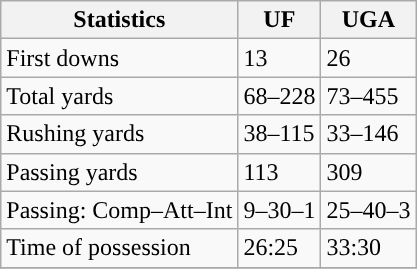<table class="wikitable" style="float: left;">
<tr>
<th>Statistics</th>
<th>UF</th>
<th>UGA</th>
</tr>
<tr>
<td>First downs</td>
<td>13</td>
<td>26</td>
</tr>
<tr>
<td>Total yards</td>
<td>68–228</td>
<td>73–455</td>
</tr>
<tr>
<td>Rushing yards</td>
<td>38–115</td>
<td>33–146</td>
</tr>
<tr>
<td>Passing yards</td>
<td>113</td>
<td>309</td>
</tr>
<tr>
<td>Passing: Comp–Att–Int</td>
<td>9–30–1</td>
<td>25–40–3</td>
</tr>
<tr>
<td>Time of possession</td>
<td>26:25</td>
<td>33:30</td>
</tr>
<tr>
</tr>
</table>
